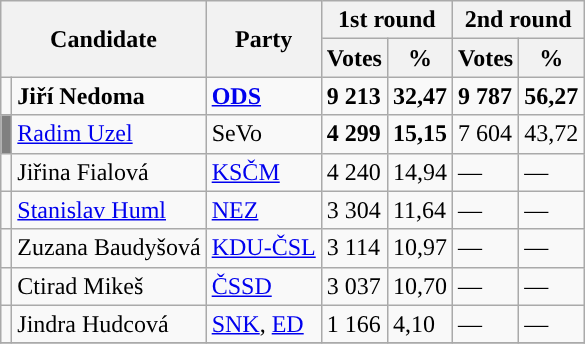<table class="wikitable sortable">
<tr>
<th colspan="2" rowspan="2">Candidate</th>
<th rowspan="2">Party</th>
<th colspan="2">1st round</th>
<th colspan="2">2nd round</th>
</tr>
<tr>
<th>Votes</th>
<th>%</th>
<th>Votes</th>
<th>%</th>
</tr>
<tr>
<td style="background-color:"></td>
<td><strong>Jiří Nedoma</strong></td>
<td><a href='#'><strong>ODS</strong></a></td>
<td><strong>9 213</strong></td>
<td><strong>32,47</strong></td>
<td><strong>9 787</strong></td>
<td><strong>56,27</strong></td>
</tr>
<tr>
<td style="background-color:grey"></td>
<td><a href='#'>Radim Uzel</a></td>
<td>SeVo</td>
<td><strong>4 299</strong></td>
<td><strong>15,15</strong></td>
<td>7 604</td>
<td>43,72</td>
</tr>
<tr>
<td style="background-color:"></td>
<td>Jiřina Fialová</td>
<td><a href='#'>KSČM</a></td>
<td>4 240</td>
<td>14,94</td>
<td>—</td>
<td>—</td>
</tr>
<tr>
<td style="background-color:"></td>
<td><a href='#'>Stanislav Huml</a></td>
<td><a href='#'>NEZ</a></td>
<td>3 304</td>
<td>11,64</td>
<td>—</td>
<td>—</td>
</tr>
<tr>
<td style="background-color:"></td>
<td>Zuzana Baudyšová</td>
<td><a href='#'>KDU-ČSL</a></td>
<td>3 114</td>
<td>10,97</td>
<td>—</td>
<td>—</td>
</tr>
<tr>
<td style="background-color:"></td>
<td>Ctirad Mikeš</td>
<td><a href='#'>ČSSD</a></td>
<td>3 037</td>
<td>10,70</td>
<td>—</td>
<td>—</td>
</tr>
<tr>
<td style="background-color:"></td>
<td>Jindra Hudcová</td>
<td><a href='#'>SNK</a>, <a href='#'>ED</a></td>
<td>1 166</td>
<td>4,10</td>
<td>—</td>
<td>—</td>
</tr>
<tr>
</tr>
</table>
